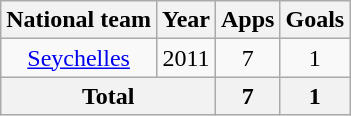<table class="wikitable" style="text-align:center">
<tr>
<th>National team</th>
<th>Year</th>
<th>Apps</th>
<th>Goals</th>
</tr>
<tr>
<td><a href='#'>Seychelles</a></td>
<td>2011</td>
<td>7</td>
<td>1</td>
</tr>
<tr>
<th colspan="2">Total</th>
<th>7</th>
<th>1</th>
</tr>
</table>
